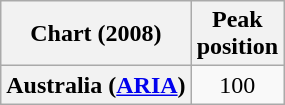<table class="wikitable plainrowheaders">
<tr>
<th>Chart (2008)</th>
<th>Peak<br>position</th>
</tr>
<tr>
<th scope="row">Australia (<a href='#'>ARIA</a>)</th>
<td align="center">100</td>
</tr>
</table>
